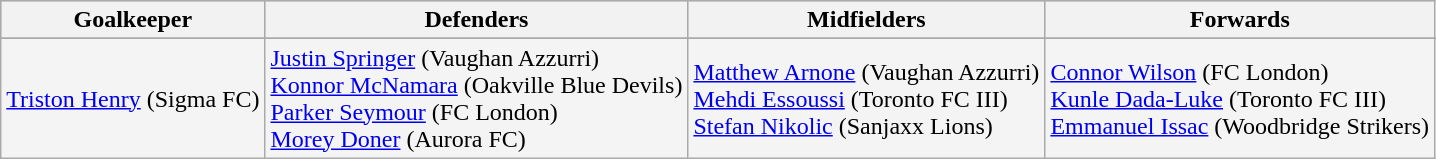<table class="wikitable">
<tr style="background:#cccccc;">
<th>Goalkeeper</th>
<th>Defenders</th>
<th>Midfielders</th>
<th>Forwards</th>
</tr>
<tr>
</tr>
<tr style="background:#f4f4f4;">
<td><a href='#'>Triston Henry</a> (Sigma FC)</td>
<td><a href='#'>Justin Springer</a> (Vaughan Azzurri)<br><a href='#'>Konnor McNamara</a> (Oakville Blue Devils)<br><a href='#'>Parker Seymour</a> (FC London)<br><a href='#'>Morey Doner</a> (Aurora FC)</td>
<td><a href='#'>Matthew Arnone</a> (Vaughan Azzurri)<br><a href='#'>Mehdi Essoussi</a> (Toronto FC III)<br><a href='#'>Stefan Nikolic</a> (Sanjaxx Lions)</td>
<td><a href='#'>Connor Wilson</a> (FC London)<br><a href='#'>Kunle Dada-Luke</a> (Toronto FC III)<br><a href='#'>Emmanuel Issac</a> (Woodbridge Strikers)</td>
</tr>
</table>
